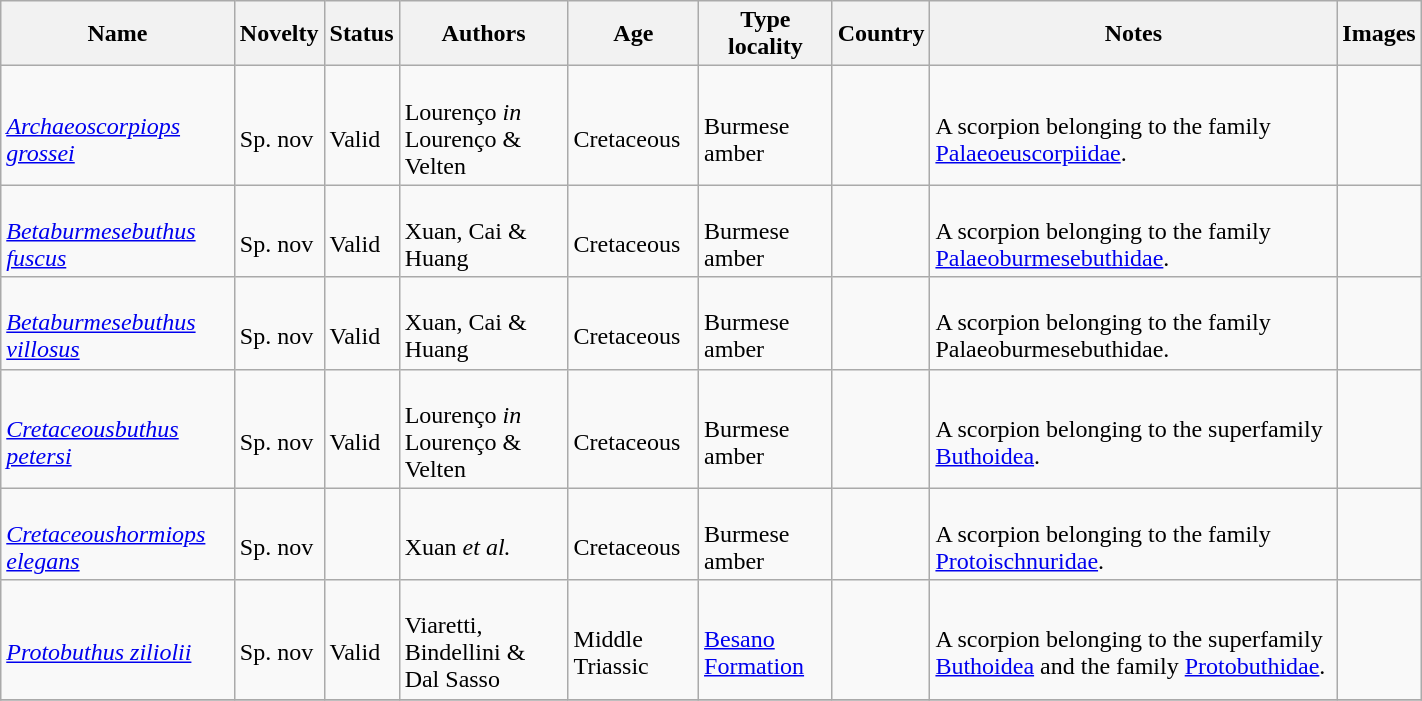<table class="wikitable sortable" align="center" width="75%">
<tr>
<th>Name</th>
<th>Novelty</th>
<th>Status</th>
<th>Authors</th>
<th>Age</th>
<th>Type locality</th>
<th>Country</th>
<th>Notes</th>
<th>Images</th>
</tr>
<tr>
<td><br><em><a href='#'>Archaeoscorpiops grossei</a></em></td>
<td><br>Sp. nov</td>
<td><br>Valid</td>
<td><br>Lourenço <em>in</em> Lourenço & Velten</td>
<td><br>Cretaceous</td>
<td><br>Burmese amber</td>
<td><br></td>
<td><br>A scorpion belonging to the family <a href='#'>Palaeoeuscorpiidae</a>.</td>
<td></td>
</tr>
<tr>
<td><br><em><a href='#'>Betaburmesebuthus fuscus</a></em></td>
<td><br>Sp. nov</td>
<td><br>Valid</td>
<td><br>Xuan, Cai & Huang</td>
<td><br>Cretaceous</td>
<td><br>Burmese amber</td>
<td><br></td>
<td><br>A scorpion belonging to the family <a href='#'>Palaeoburmesebuthidae</a>.</td>
<td></td>
</tr>
<tr>
<td><br><em><a href='#'>Betaburmesebuthus villosus</a></em></td>
<td><br>Sp. nov</td>
<td><br>Valid</td>
<td><br>Xuan, Cai & Huang</td>
<td><br>Cretaceous</td>
<td><br>Burmese amber</td>
<td><br></td>
<td><br>A scorpion belonging to the family Palaeoburmesebuthidae.</td>
<td></td>
</tr>
<tr>
<td><br><em><a href='#'>Cretaceousbuthus petersi</a></em></td>
<td><br>Sp. nov</td>
<td><br>Valid</td>
<td><br>Lourenço <em>in</em> Lourenço & Velten</td>
<td><br>Cretaceous</td>
<td><br>Burmese amber</td>
<td><br></td>
<td><br>A scorpion belonging to the superfamily <a href='#'>Buthoidea</a>.</td>
<td></td>
</tr>
<tr>
<td><br><em><a href='#'>Cretaceoushormiops elegans</a></em></td>
<td><br>Sp. nov</td>
<td></td>
<td><br>Xuan <em>et al.</em></td>
<td><br>Cretaceous</td>
<td><br>Burmese amber</td>
<td><br></td>
<td><br>A scorpion belonging to the family <a href='#'>Protoischnuridae</a>.</td>
<td></td>
</tr>
<tr>
<td><br><em><a href='#'>Protobuthus ziliolii</a></em></td>
<td><br>Sp. nov</td>
<td><br>Valid</td>
<td><br>Viaretti, Bindellini & Dal Sasso</td>
<td><br>Middle Triassic</td>
<td><br><a href='#'>Besano Formation</a></td>
<td><br></td>
<td><br>A scorpion belonging to the superfamily <a href='#'>Buthoidea</a> and the family <a href='#'>Protobuthidae</a>.</td>
<td></td>
</tr>
<tr>
</tr>
</table>
